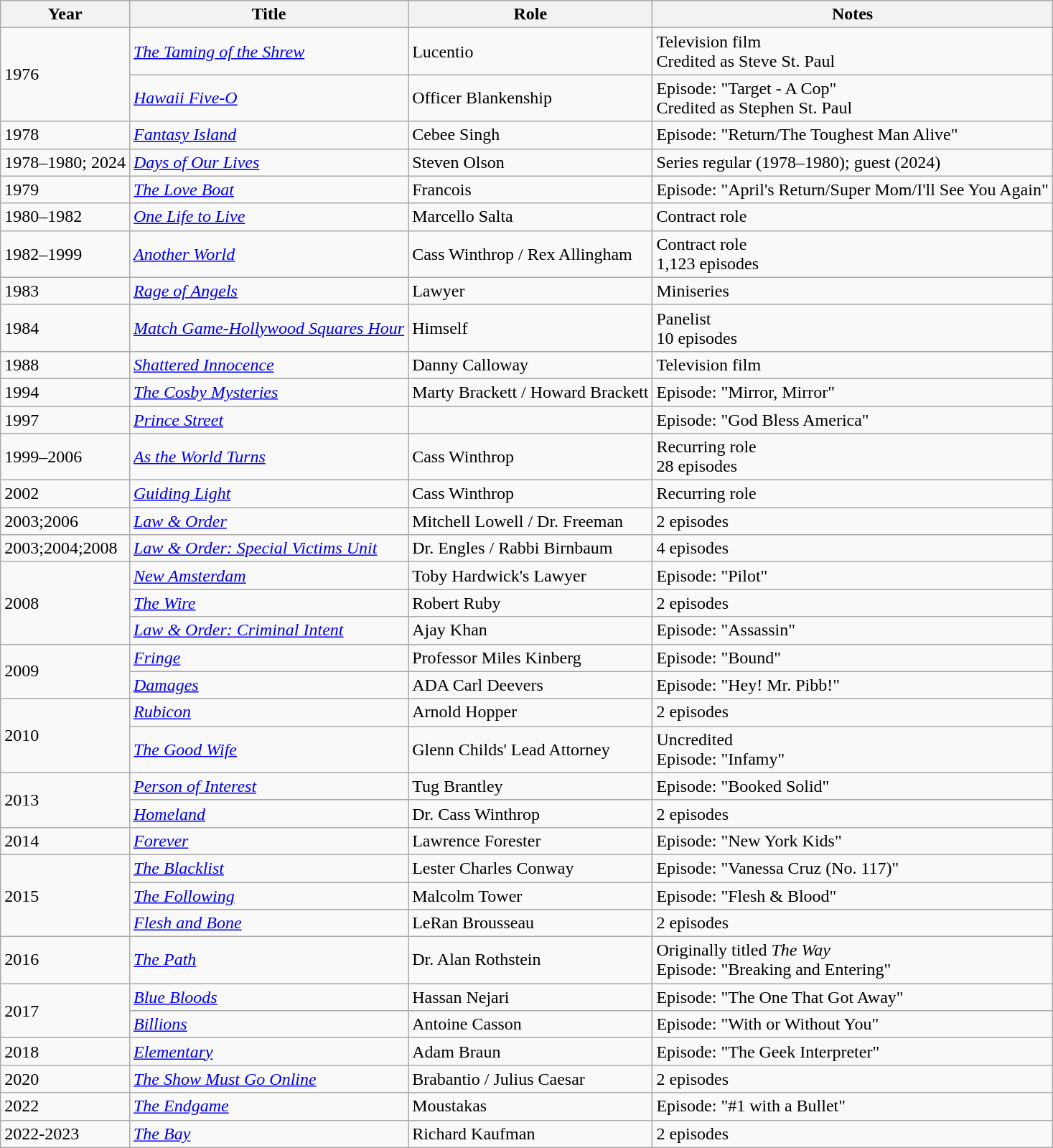<table class="wikitable">
<tr>
<th>Year</th>
<th>Title</th>
<th>Role</th>
<th>Notes</th>
</tr>
<tr>
<td rowspan=2>1976</td>
<td><em><a href='#'>The Taming of the Shrew</a></em></td>
<td>Lucentio</td>
<td>Television film<br> Credited as Steve St. Paul</td>
</tr>
<tr>
<td><em><a href='#'>Hawaii Five-O</a></em></td>
<td>Officer Blankenship</td>
<td>Episode: "Target - A Cop"<br> Credited as Stephen St. Paul</td>
</tr>
<tr>
<td>1978</td>
<td><em><a href='#'>Fantasy Island</a></em></td>
<td>Cebee Singh</td>
<td>Episode: "Return/The Toughest Man Alive"</td>
</tr>
<tr>
<td>1978–1980; 2024</td>
<td><em><a href='#'>Days of Our Lives</a></em></td>
<td>Steven Olson</td>
<td>Series regular (1978–1980); guest (2024)</td>
</tr>
<tr>
<td>1979</td>
<td><em><a href='#'>The Love Boat</a></em></td>
<td>Francois</td>
<td>Episode: "April's Return/Super Mom/I'll See You Again"</td>
</tr>
<tr>
<td>1980–1982</td>
<td><em><a href='#'>One Life to Live</a></em></td>
<td>Marcello Salta</td>
<td>Contract role</td>
</tr>
<tr>
<td>1982–1999</td>
<td><em><a href='#'>Another World</a></em></td>
<td>Cass Winthrop / Rex Allingham</td>
<td>Contract role<br>1,123 episodes</td>
</tr>
<tr>
<td>1983</td>
<td><em><a href='#'>Rage of Angels</a></em></td>
<td>Lawyer</td>
<td>Miniseries</td>
</tr>
<tr>
<td>1984</td>
<td><em><a href='#'>Match Game-Hollywood Squares Hour</a></em></td>
<td>Himself</td>
<td>Panelist<br> 10 episodes</td>
</tr>
<tr>
<td>1988</td>
<td><em><a href='#'>Shattered Innocence</a></em></td>
<td>Danny Calloway</td>
<td>Television film</td>
</tr>
<tr>
<td>1994</td>
<td><em><a href='#'>The Cosby Mysteries</a></em></td>
<td>Marty Brackett / Howard Brackett</td>
<td>Episode: "Mirror, Mirror"</td>
</tr>
<tr>
<td>1997</td>
<td><em><a href='#'>Prince Street</a></em></td>
<td></td>
<td>Episode: "God Bless America"</td>
</tr>
<tr>
<td>1999–2006</td>
<td><em><a href='#'>As the World Turns</a></em></td>
<td>Cass Winthrop</td>
<td>Recurring role<br>28 episodes</td>
</tr>
<tr>
<td>2002</td>
<td><em><a href='#'>Guiding Light</a></em></td>
<td>Cass Winthrop</td>
<td>Recurring role</td>
</tr>
<tr>
<td>2003;2006</td>
<td><em><a href='#'>Law & Order</a></em></td>
<td>Mitchell Lowell / Dr. Freeman</td>
<td>2 episodes</td>
</tr>
<tr>
<td>2003;2004;2008</td>
<td><em><a href='#'>Law & Order: Special Victims Unit</a></em></td>
<td>Dr. Engles / Rabbi Birnbaum</td>
<td>4 episodes</td>
</tr>
<tr>
<td rowspan="3">2008</td>
<td><em><a href='#'>New Amsterdam</a></em></td>
<td>Toby Hardwick's Lawyer</td>
<td>Episode: "Pilot"</td>
</tr>
<tr>
<td><em><a href='#'>The Wire</a></em></td>
<td>Robert Ruby</td>
<td>2 episodes</td>
</tr>
<tr>
<td><em><a href='#'>Law & Order: Criminal Intent</a></em></td>
<td>Ajay Khan</td>
<td>Episode: "Assassin"</td>
</tr>
<tr>
<td rowspan=2>2009</td>
<td><em><a href='#'>Fringe</a></em></td>
<td>Professor Miles Kinberg</td>
<td>Episode: "Bound"</td>
</tr>
<tr>
<td><em><a href='#'>Damages</a></em></td>
<td>ADA Carl Deevers</td>
<td>Episode: "Hey! Mr. Pibb!"</td>
</tr>
<tr>
<td rowspan="2">2010</td>
<td><em><a href='#'>Rubicon</a></em></td>
<td>Arnold Hopper</td>
<td>2 episodes</td>
</tr>
<tr>
<td><em><a href='#'>The Good Wife</a></em></td>
<td>Glenn Childs' Lead Attorney</td>
<td>Uncredited<br>Episode: "Infamy"</td>
</tr>
<tr>
<td rowspan="2">2013</td>
<td><em><a href='#'>Person of Interest</a></em></td>
<td>Tug Brantley</td>
<td>Episode: "Booked Solid"</td>
</tr>
<tr>
<td><em><a href='#'>Homeland</a></em></td>
<td>Dr. Cass Winthrop</td>
<td>2 episodes</td>
</tr>
<tr>
<td>2014</td>
<td><em><a href='#'>Forever</a></em></td>
<td>Lawrence Forester</td>
<td>Episode: "New York Kids"</td>
</tr>
<tr>
<td rowspan=3>2015</td>
<td><em><a href='#'>The Blacklist</a></em></td>
<td>Lester Charles Conway</td>
<td>Episode: "Vanessa Cruz (No. 117)"</td>
</tr>
<tr>
<td><em><a href='#'>The Following</a></em></td>
<td>Malcolm Tower</td>
<td>Episode: "Flesh & Blood"</td>
</tr>
<tr>
<td><em><a href='#'>Flesh and Bone</a></em></td>
<td>LeRan Brousseau</td>
<td>2 episodes</td>
</tr>
<tr>
<td>2016</td>
<td><em><a href='#'>The Path</a></em></td>
<td>Dr. Alan Rothstein</td>
<td>Originally titled <em>The Way</em><br>Episode: "Breaking and Entering"</td>
</tr>
<tr>
<td rowspan=2>2017</td>
<td><em><a href='#'>Blue Bloods</a></em></td>
<td>Hassan Nejari</td>
<td>Episode: "The One That Got Away"</td>
</tr>
<tr>
<td><em><a href='#'>Billions</a></em></td>
<td>Antoine Casson</td>
<td>Episode: "With or Without You"</td>
</tr>
<tr>
<td>2018</td>
<td><em><a href='#'>Elementary</a></em></td>
<td>Adam Braun</td>
<td>Episode: "The Geek Interpreter"</td>
</tr>
<tr>
<td>2020</td>
<td><em><a href='#'>The Show Must Go Online</a></em></td>
<td>Brabantio / Julius Caesar</td>
<td>2 episodes</td>
</tr>
<tr>
<td>2022</td>
<td><em><a href='#'>The Endgame</a></em></td>
<td>Moustakas</td>
<td>Episode: "#1 with a Bullet"</td>
</tr>
<tr>
<td>2022-2023</td>
<td><em><a href='#'>The Bay</a></em></td>
<td>Richard Kaufman</td>
<td>2 episodes</td>
</tr>
</table>
